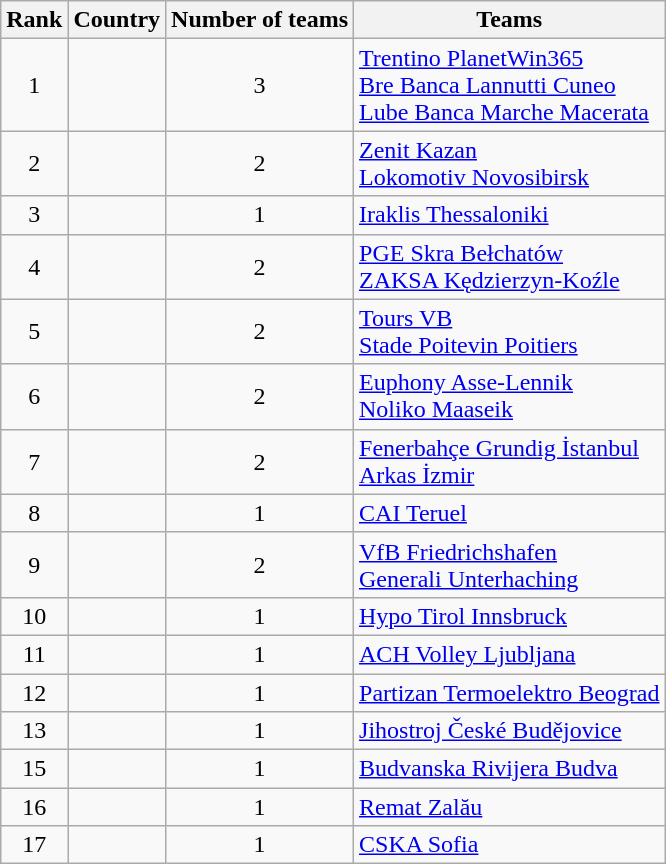<table class="wikitable" style="text-align:left">
<tr>
<th>Rank</th>
<th>Country</th>
<th>Number of teams</th>
<th>Teams</th>
</tr>
<tr>
<td align="center">1</td>
<td></td>
<td align="center">3</td>
<td><a href='#'>Trentino PlanetWin365</a><br> <a href='#'>Bre Banca Lannutti Cuneo</a><br> <a href='#'>Lube Banca Marche Macerata</a></td>
</tr>
<tr>
<td align="center">2</td>
<td></td>
<td align="center">2</td>
<td><a href='#'>Zenit Kazan</a><br> <a href='#'>Lokomotiv Novosibirsk</a></td>
</tr>
<tr>
<td align="center">3</td>
<td></td>
<td align="center">1</td>
<td><a href='#'>Iraklis Thessaloniki</a></td>
</tr>
<tr>
<td align="center">4</td>
<td></td>
<td align="center">2</td>
<td><a href='#'>PGE Skra Bełchatów</a><br> <a href='#'>ZAKSA Kędzierzyn-Koźle</a></td>
</tr>
<tr>
<td align="center">5</td>
<td></td>
<td align="center">2</td>
<td><a href='#'>Tours VB</a><br> <a href='#'>Stade Poitevin Poitiers</a></td>
</tr>
<tr>
<td align="center">6</td>
<td></td>
<td align="center">2</td>
<td><a href='#'>Euphony Asse-Lennik</a><br> <a href='#'>Noliko Maaseik</a></td>
</tr>
<tr>
<td align="center">7</td>
<td></td>
<td align="center">2</td>
<td><a href='#'>Fenerbahçe Grundig İstanbul</a><br> <a href='#'>Arkas İzmir</a></td>
</tr>
<tr>
<td align="center">8</td>
<td></td>
<td align="center">1</td>
<td><a href='#'>CAI Teruel</a></td>
</tr>
<tr>
<td align="center">9</td>
<td></td>
<td align="center">2</td>
<td><a href='#'>VfB Friedrichshafen</a><br> <a href='#'>Generali Unterhaching</a></td>
</tr>
<tr>
<td align="center">10</td>
<td></td>
<td align="center">1</td>
<td><a href='#'>Hypo Tirol Innsbruck</a></td>
</tr>
<tr>
<td align="center">11</td>
<td></td>
<td align="center">1</td>
<td><a href='#'>ACH Volley Ljubljana</a></td>
</tr>
<tr>
<td align="center">12</td>
<td></td>
<td align="center">1</td>
<td><a href='#'>Partizan Termoelektro Beograd</a></td>
</tr>
<tr>
<td align="center">13</td>
<td></td>
<td align="center">1</td>
<td><a href='#'>Jihostroj České Budějovice</a></td>
</tr>
<tr>
<td align="center">15</td>
<td></td>
<td align="center">1</td>
<td><a href='#'>Budvanska Rivijera Budva</a></td>
</tr>
<tr>
<td align="center">16</td>
<td></td>
<td align="center">1</td>
<td><a href='#'>Remat Zalău</a></td>
</tr>
<tr>
<td align="center">17</td>
<td></td>
<td align="center">1</td>
<td><a href='#'>CSKA Sofia</a></td>
</tr>
</table>
